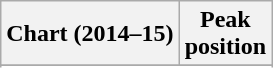<table class="wikitable sortable plainrowheaders" style="text-align:center">
<tr>
<th>Chart (2014–15)</th>
<th>Peak <br> position</th>
</tr>
<tr>
</tr>
<tr>
</tr>
<tr>
</tr>
<tr>
</tr>
<tr>
</tr>
</table>
